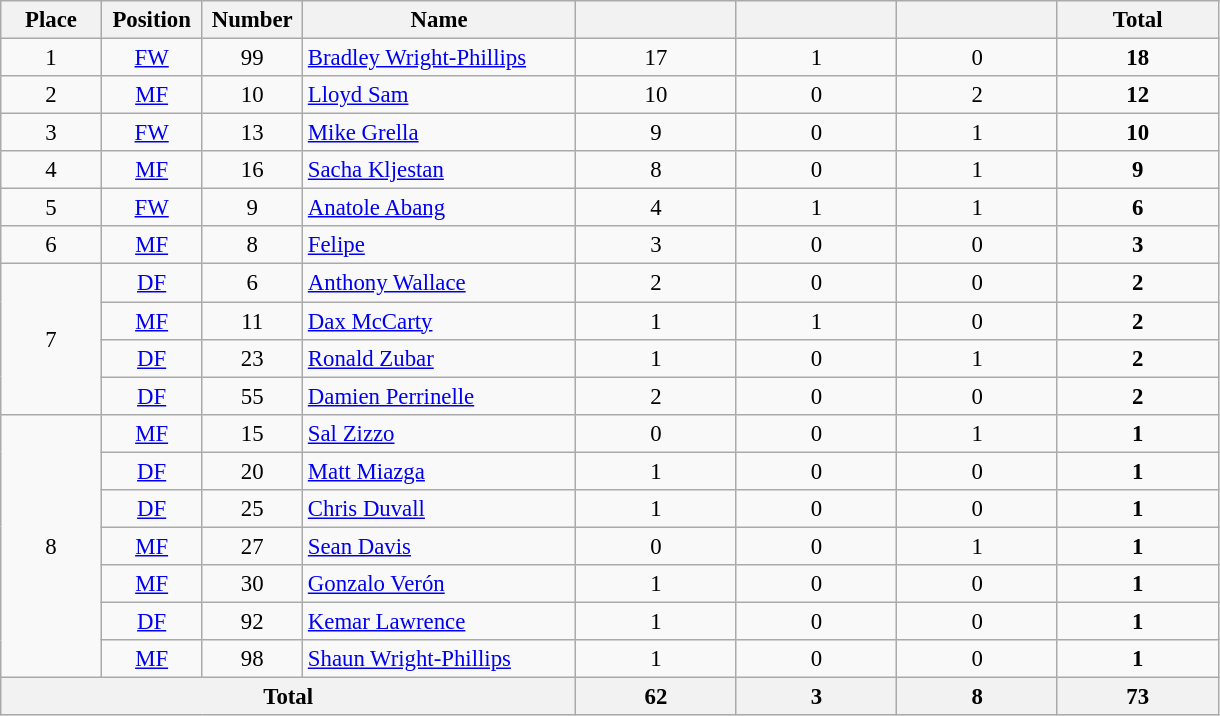<table class="wikitable" style="font-size: 95%; text-align: center">
<tr>
<th width=60>Place</th>
<th width=60>Position</th>
<th width=60>Number</th>
<th width=175>Name</th>
<th width=100></th>
<th width=100></th>
<th width=100></th>
<th width=100><strong>Total</strong></th>
</tr>
<tr>
<td>1</td>
<td><a href='#'>FW</a></td>
<td>99</td>
<td align="left"> <a href='#'>Bradley Wright-Phillips</a></td>
<td>17</td>
<td>1</td>
<td>0</td>
<td><strong>18</strong></td>
</tr>
<tr>
<td>2</td>
<td><a href='#'>MF</a></td>
<td>10</td>
<td align="left"> <a href='#'>Lloyd Sam</a></td>
<td>10</td>
<td>0</td>
<td>2</td>
<td><strong>12</strong></td>
</tr>
<tr>
<td>3</td>
<td><a href='#'>FW</a></td>
<td>13</td>
<td align="left"> <a href='#'>Mike Grella</a></td>
<td>9</td>
<td>0</td>
<td>1</td>
<td><strong>10</strong></td>
</tr>
<tr>
<td>4</td>
<td><a href='#'>MF</a></td>
<td>16</td>
<td align="left"> <a href='#'>Sacha Kljestan</a></td>
<td>8</td>
<td>0</td>
<td>1</td>
<td><strong>9</strong></td>
</tr>
<tr>
<td>5</td>
<td><a href='#'>FW</a></td>
<td>9</td>
<td align="left"> <a href='#'>Anatole Abang</a></td>
<td>4</td>
<td>1</td>
<td>1</td>
<td><strong>6</strong></td>
</tr>
<tr>
<td>6</td>
<td><a href='#'>MF</a></td>
<td>8</td>
<td align="left"> <a href='#'>Felipe</a></td>
<td>3</td>
<td>0</td>
<td>0</td>
<td><strong>3</strong></td>
</tr>
<tr>
<td rowspan="4">7</td>
<td><a href='#'>DF</a></td>
<td>6</td>
<td align="left"> <a href='#'>Anthony Wallace</a></td>
<td>2</td>
<td>0</td>
<td>0</td>
<td><strong>2</strong></td>
</tr>
<tr>
<td><a href='#'>MF</a></td>
<td>11</td>
<td align="left"> <a href='#'>Dax McCarty</a></td>
<td>1</td>
<td>1</td>
<td>0</td>
<td><strong>2</strong></td>
</tr>
<tr>
<td><a href='#'>DF</a></td>
<td>23</td>
<td align="left"> <a href='#'>Ronald Zubar</a></td>
<td>1</td>
<td>0</td>
<td>1</td>
<td><strong>2</strong></td>
</tr>
<tr>
<td><a href='#'>DF</a></td>
<td>55</td>
<td align="left"> <a href='#'>Damien Perrinelle</a></td>
<td>2</td>
<td>0</td>
<td>0</td>
<td><strong>2</strong></td>
</tr>
<tr>
<td rowspan="7">8</td>
<td><a href='#'>MF</a></td>
<td>15</td>
<td align="left"> <a href='#'>Sal Zizzo</a></td>
<td>0</td>
<td>0</td>
<td>1</td>
<td><strong>1</strong></td>
</tr>
<tr>
<td><a href='#'>DF</a></td>
<td>20</td>
<td align="left"> <a href='#'>Matt Miazga</a></td>
<td>1</td>
<td>0</td>
<td>0</td>
<td><strong>1</strong></td>
</tr>
<tr>
<td><a href='#'>DF</a></td>
<td>25</td>
<td align="left"> <a href='#'>Chris Duvall</a></td>
<td>1</td>
<td>0</td>
<td>0</td>
<td><strong>1</strong></td>
</tr>
<tr>
<td><a href='#'>MF</a></td>
<td>27</td>
<td align="left"> <a href='#'>Sean Davis</a></td>
<td>0</td>
<td>0</td>
<td>1</td>
<td><strong>1</strong></td>
</tr>
<tr>
<td><a href='#'>MF</a></td>
<td>30</td>
<td align="left"> <a href='#'>Gonzalo Verón</a></td>
<td>1</td>
<td>0</td>
<td>0</td>
<td><strong>1</strong></td>
</tr>
<tr>
<td><a href='#'>DF</a></td>
<td>92</td>
<td align="left"> <a href='#'>Kemar Lawrence</a></td>
<td>1</td>
<td>0</td>
<td>0</td>
<td><strong>1</strong></td>
</tr>
<tr>
<td><a href='#'>MF</a></td>
<td>98</td>
<td align="left"> <a href='#'>Shaun Wright-Phillips</a></td>
<td>1</td>
<td>0</td>
<td>0</td>
<td><strong>1</strong></td>
</tr>
<tr>
<th colspan="4">Total</th>
<th>62</th>
<th>3</th>
<th>8</th>
<th>73</th>
</tr>
</table>
